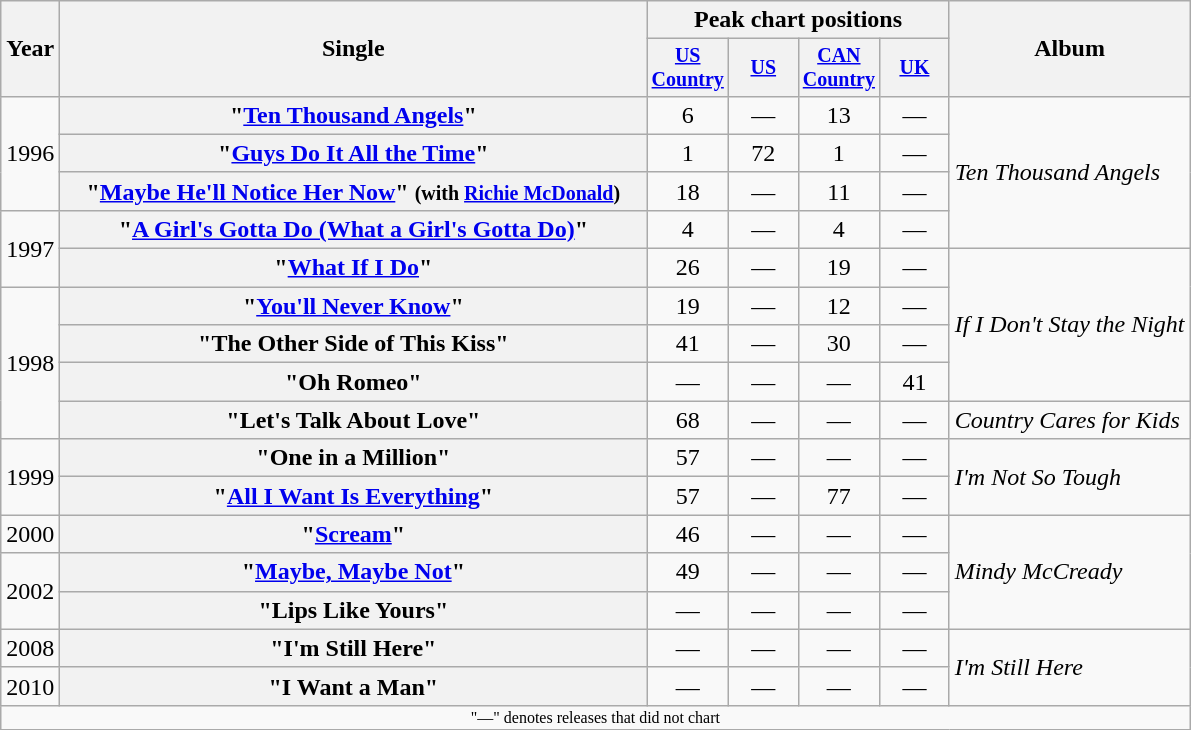<table class="wikitable plainrowheaders" style="text-align:center;">
<tr>
<th rowspan="2">Year</th>
<th rowspan="2" style="width:24em;">Single</th>
<th colspan="4">Peak chart positions</th>
<th rowspan="2">Album</th>
</tr>
<tr style="font-size:smaller;">
<th style="width:40px;"><a href='#'>US Country</a></th>
<th style="width:40px;"><a href='#'>US</a></th>
<th style="width:40px;"><a href='#'>CAN Country</a></th>
<th style="width:40px;"><a href='#'>UK</a></th>
</tr>
<tr>
<td rowspan="3">1996</td>
<th scope="row">"<a href='#'>Ten Thousand Angels</a>"</th>
<td>6</td>
<td>—</td>
<td>13</td>
<td>—</td>
<td style="text-align:left;" rowspan="4"><em>Ten Thousand Angels</em></td>
</tr>
<tr>
<th scope="row">"<a href='#'>Guys Do It All the Time</a>"</th>
<td>1</td>
<td>72</td>
<td>1</td>
<td>—</td>
</tr>
<tr>
<th scope="row">"<a href='#'>Maybe He'll Notice Her Now</a>" <small>(with <a href='#'>Richie McDonald</a>)</small></th>
<td>18</td>
<td>—</td>
<td>11</td>
<td>—</td>
</tr>
<tr>
<td rowspan="2">1997</td>
<th scope="row">"<a href='#'>A Girl's Gotta Do (What a Girl's Gotta Do)</a>"</th>
<td>4</td>
<td>—</td>
<td>4</td>
<td>—</td>
</tr>
<tr>
<th scope="row">"<a href='#'>What If I Do</a>"</th>
<td>26</td>
<td>—</td>
<td>19</td>
<td>—</td>
<td style="text-align:left;" rowspan="4"><em>If I Don't Stay the Night</em></td>
</tr>
<tr>
<td rowspan="4">1998</td>
<th scope="row">"<a href='#'>You'll Never Know</a>"</th>
<td>19</td>
<td>—</td>
<td>12</td>
<td>—</td>
</tr>
<tr>
<th scope="row">"The Other Side of This Kiss"</th>
<td>41</td>
<td>—</td>
<td>30</td>
<td>—</td>
</tr>
<tr>
<th scope="row">"Oh Romeo"</th>
<td>—</td>
<td>—</td>
<td>—</td>
<td>41</td>
</tr>
<tr>
<th scope="row">"Let's Talk About Love"</th>
<td>68</td>
<td>—</td>
<td>—</td>
<td>—</td>
<td style="text-align:left;"><em>Country Cares for Kids</em></td>
</tr>
<tr>
<td rowspan="2">1999</td>
<th scope="row">"One in a Million"</th>
<td>57</td>
<td>—</td>
<td>—</td>
<td>—</td>
<td rowspan="2" style="text-align:left;"><em>I'm Not So Tough</em></td>
</tr>
<tr>
<th scope="row">"<a href='#'>All I Want Is Everything</a>"</th>
<td>57</td>
<td>—</td>
<td>77</td>
<td>—</td>
</tr>
<tr>
<td>2000</td>
<th scope="row">"<a href='#'>Scream</a>"</th>
<td>46</td>
<td>—</td>
<td>—</td>
<td>—</td>
<td style="text-align:left;" rowspan="3"><em>Mindy McCready</em></td>
</tr>
<tr>
<td rowspan="2">2002</td>
<th scope="row">"<a href='#'>Maybe, Maybe Not</a>"</th>
<td>49</td>
<td>—</td>
<td>—</td>
<td>—</td>
</tr>
<tr>
<th scope="row">"Lips Like Yours"</th>
<td>—</td>
<td>—</td>
<td>—</td>
<td>—</td>
</tr>
<tr>
<td>2008</td>
<th scope="row">"I'm Still Here"</th>
<td>—</td>
<td>—</td>
<td>—</td>
<td>—</td>
<td style="text-align:left;" rowspan="2"><em>I'm Still Here</em></td>
</tr>
<tr>
<td>2010</td>
<th scope="row">"I Want a Man"</th>
<td>—</td>
<td>—</td>
<td>—</td>
<td>—</td>
</tr>
<tr>
<td colspan="7" style="font-size:8pt">"—" denotes releases that did not chart</td>
</tr>
</table>
